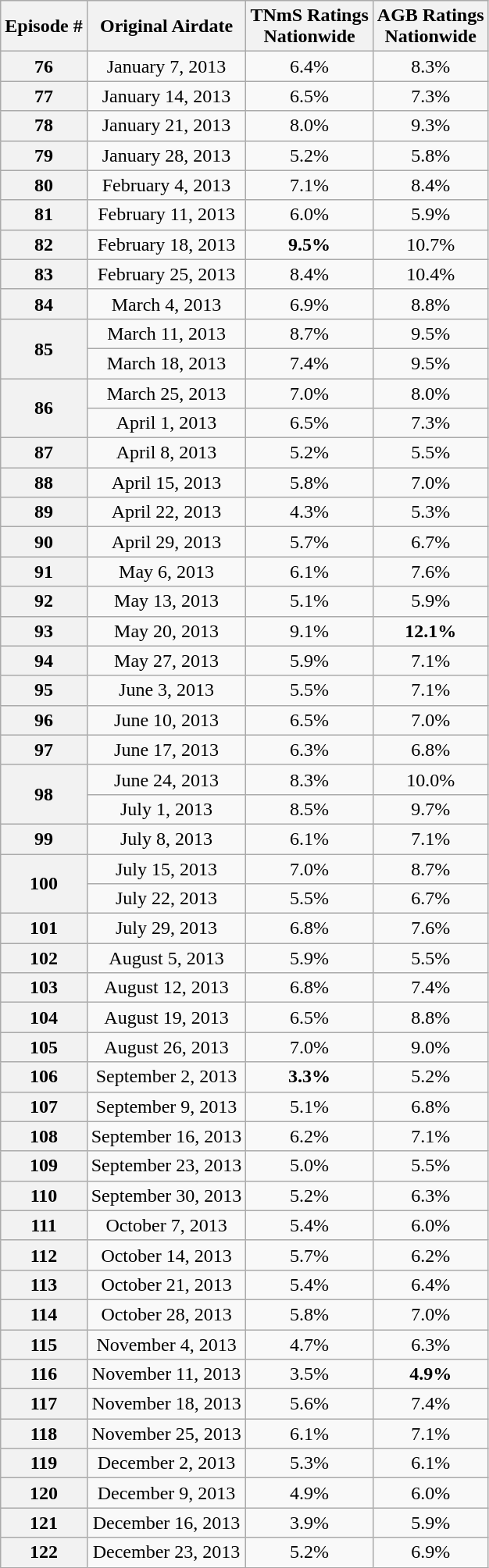<table class="wikitable" style="text-align:center;">
<tr>
<th>Episode #</th>
<th>Original Airdate</th>
<th>TNmS Ratings<br>Nationwide</th>
<th>AGB Ratings<br>Nationwide</th>
</tr>
<tr>
<th>76</th>
<td>January 7, 2013</td>
<td>6.4%</td>
<td>8.3%</td>
</tr>
<tr>
<th>77</th>
<td>January 14, 2013</td>
<td>6.5%</td>
<td>7.3%</td>
</tr>
<tr>
<th>78</th>
<td>January 21, 2013</td>
<td>8.0%</td>
<td>9.3%</td>
</tr>
<tr>
<th>79</th>
<td>January 28, 2013</td>
<td>5.2%</td>
<td>5.8%</td>
</tr>
<tr>
<th>80</th>
<td>February 4, 2013</td>
<td>7.1%</td>
<td>8.4%</td>
</tr>
<tr>
<th>81</th>
<td>February 11, 2013</td>
<td>6.0%</td>
<td>5.9%</td>
</tr>
<tr>
<th>82</th>
<td>February 18, 2013</td>
<td><span><strong>9.5%</strong></span></td>
<td>10.7%</td>
</tr>
<tr>
<th>83</th>
<td>February 25, 2013</td>
<td>8.4%</td>
<td>10.4%</td>
</tr>
<tr>
<th>84</th>
<td>March 4, 2013</td>
<td>6.9%</td>
<td>8.8%</td>
</tr>
<tr>
<th rowspan="2">85</th>
<td>March 11, 2013</td>
<td>8.7%</td>
<td>9.5%</td>
</tr>
<tr>
<td>March 18, 2013</td>
<td>7.4%</td>
<td>9.5%</td>
</tr>
<tr>
<th rowspan="2">86</th>
<td>March 25, 2013</td>
<td>7.0%</td>
<td>8.0%</td>
</tr>
<tr>
<td>April 1, 2013</td>
<td>6.5%</td>
<td>7.3%</td>
</tr>
<tr>
<th>87</th>
<td>April 8, 2013</td>
<td>5.2%</td>
<td>5.5%</td>
</tr>
<tr>
<th>88</th>
<td>April 15, 2013</td>
<td>5.8%</td>
<td>7.0%</td>
</tr>
<tr>
<th>89</th>
<td>April 22, 2013</td>
<td>4.3%</td>
<td>5.3%</td>
</tr>
<tr>
<th>90</th>
<td>April 29, 2013</td>
<td>5.7%</td>
<td>6.7%</td>
</tr>
<tr>
<th>91</th>
<td>May 6, 2013</td>
<td>6.1%</td>
<td>7.6%</td>
</tr>
<tr>
<th>92</th>
<td>May 13, 2013</td>
<td>5.1%</td>
<td>5.9%</td>
</tr>
<tr>
<th>93</th>
<td>May 20, 2013</td>
<td>9.1%</td>
<td><span><strong>12.1%</strong></span></td>
</tr>
<tr>
<th>94</th>
<td>May 27, 2013</td>
<td>5.9%</td>
<td>7.1%</td>
</tr>
<tr>
<th>95</th>
<td>June 3, 2013</td>
<td>5.5%</td>
<td>7.1%</td>
</tr>
<tr>
<th>96</th>
<td>June 10, 2013</td>
<td>6.5%</td>
<td>7.0%</td>
</tr>
<tr>
<th>97</th>
<td>June 17, 2013</td>
<td>6.3%</td>
<td>6.8%</td>
</tr>
<tr>
<th rowspan="2">98</th>
<td>June 24, 2013</td>
<td>8.3%</td>
<td>10.0%</td>
</tr>
<tr>
<td>July 1, 2013</td>
<td>8.5%</td>
<td>9.7%</td>
</tr>
<tr>
<th>99</th>
<td>July 8, 2013</td>
<td>6.1%</td>
<td>7.1%</td>
</tr>
<tr>
<th rowspan="2">100</th>
<td>July 15, 2013</td>
<td>7.0%</td>
<td>8.7%</td>
</tr>
<tr>
<td>July 22, 2013</td>
<td>5.5%</td>
<td>6.7%</td>
</tr>
<tr>
<th>101</th>
<td>July 29, 2013</td>
<td>6.8%</td>
<td>7.6%</td>
</tr>
<tr>
<th>102</th>
<td>August 5, 2013</td>
<td>5.9%</td>
<td>5.5%</td>
</tr>
<tr>
<th>103</th>
<td>August 12, 2013</td>
<td>6.8%</td>
<td>7.4%</td>
</tr>
<tr>
<th>104</th>
<td>August 19, 2013</td>
<td>6.5%</td>
<td>8.8%</td>
</tr>
<tr>
<th>105</th>
<td>August 26, 2013</td>
<td>7.0%</td>
<td>9.0%</td>
</tr>
<tr>
<th>106</th>
<td>September 2, 2013</td>
<td><span><strong>3.3%</strong></span></td>
<td>5.2%</td>
</tr>
<tr>
<th>107</th>
<td>September 9, 2013</td>
<td>5.1%</td>
<td>6.8%</td>
</tr>
<tr>
<th>108</th>
<td>September 16, 2013</td>
<td>6.2%</td>
<td>7.1%</td>
</tr>
<tr>
<th>109</th>
<td>September 23, 2013</td>
<td>5.0%</td>
<td>5.5%</td>
</tr>
<tr>
<th>110</th>
<td>September 30, 2013</td>
<td>5.2%</td>
<td>6.3%</td>
</tr>
<tr>
<th>111</th>
<td>October 7, 2013</td>
<td>5.4%</td>
<td>6.0%</td>
</tr>
<tr>
<th>112</th>
<td>October 14, 2013</td>
<td>5.7%</td>
<td>6.2%</td>
</tr>
<tr>
<th>113</th>
<td>October 21, 2013</td>
<td>5.4%</td>
<td>6.4%</td>
</tr>
<tr>
<th>114</th>
<td>October 28, 2013</td>
<td>5.8%</td>
<td>7.0%</td>
</tr>
<tr>
<th>115</th>
<td>November 4, 2013</td>
<td>4.7%</td>
<td>6.3%</td>
</tr>
<tr>
<th>116</th>
<td>November 11, 2013</td>
<td>3.5%</td>
<td><span><strong>4.9%</strong></span></td>
</tr>
<tr>
<th>117</th>
<td>November 18, 2013</td>
<td>5.6%</td>
<td>7.4%</td>
</tr>
<tr>
<th>118</th>
<td>November 25, 2013</td>
<td>6.1%</td>
<td>7.1%</td>
</tr>
<tr>
<th>119</th>
<td>December 2, 2013</td>
<td>5.3%</td>
<td>6.1%</td>
</tr>
<tr>
<th>120</th>
<td>December 9, 2013</td>
<td>4.9%</td>
<td>6.0%</td>
</tr>
<tr>
<th>121</th>
<td>December 16, 2013</td>
<td>3.9%</td>
<td>5.9%</td>
</tr>
<tr>
<th>122</th>
<td>December 23, 2013</td>
<td>5.2%</td>
<td>6.9%</td>
</tr>
</table>
